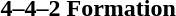<table style="float:center; width:200px; border:0;">
<tr>
<td><br><strong>4–4–2 Formation</strong>
<div>












</div></td>
</tr>
</table>
